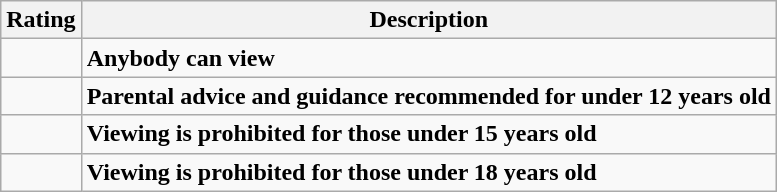<table class="wikitable">
<tr>
<th>Rating</th>
<th>Description</th>
</tr>
<tr>
<td></td>
<td><strong>Anybody can view</strong><br></td>
</tr>
<tr>
<td></td>
<td><strong>Parental advice and guidance recommended for under 12 years old</strong><br></td>
</tr>
<tr>
<td></td>
<td><strong>Viewing is prohibited for those under 15 years old</strong><br></td>
</tr>
<tr>
<td></td>
<td><strong>Viewing is prohibited for those under 18 years old</strong><br></td>
</tr>
</table>
